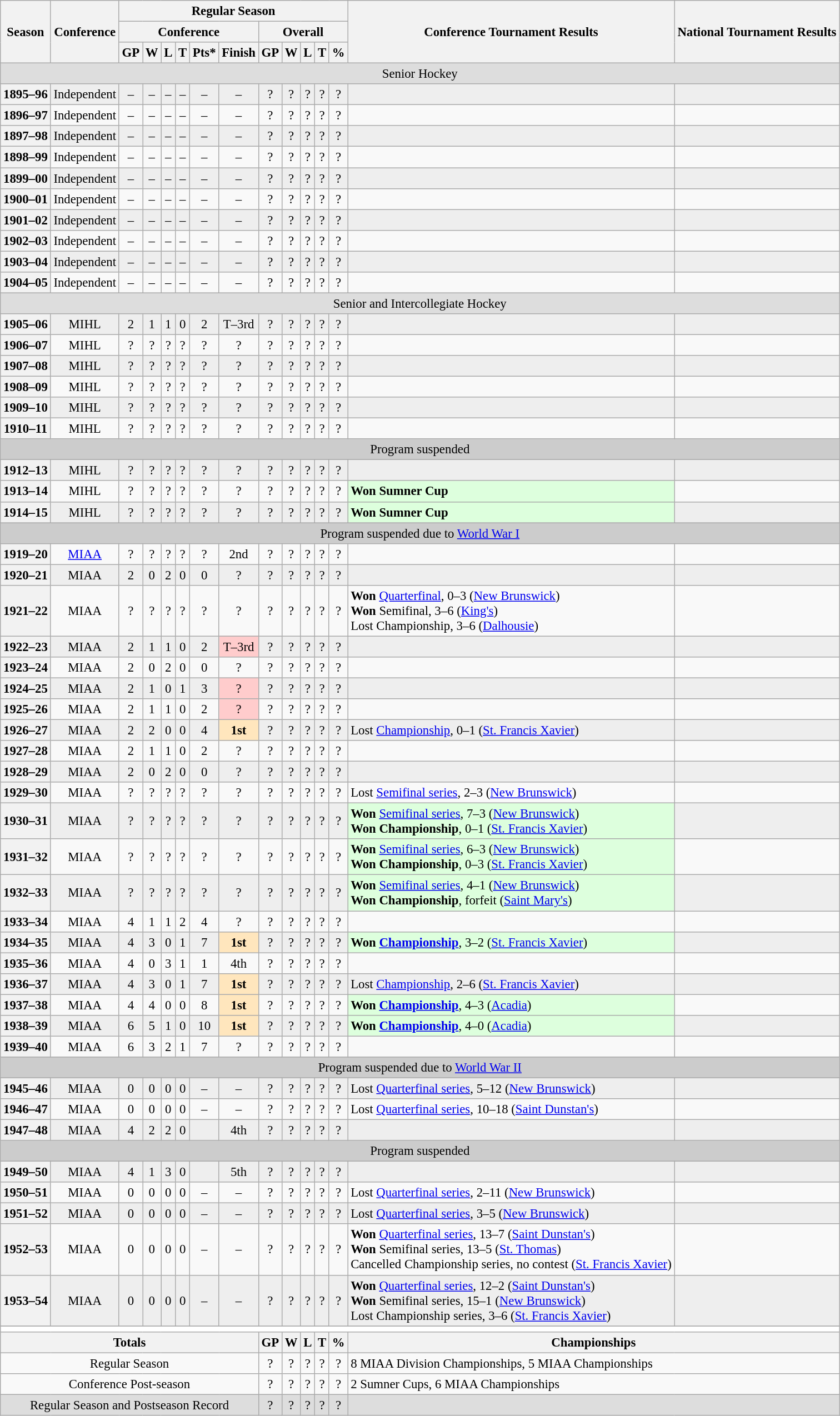<table class="wikitable" style="text-align: center; font-size: 95%">
<tr>
<th rowspan="3">Season</th>
<th rowspan="3">Conference</th>
<th colspan="11">Regular Season</th>
<th rowspan="3">Conference Tournament Results</th>
<th rowspan="3">National Tournament Results</th>
</tr>
<tr>
<th colspan="6">Conference</th>
<th colspan="5">Overall</th>
</tr>
<tr>
<th>GP</th>
<th>W</th>
<th>L</th>
<th>T</th>
<th>Pts*</th>
<th>Finish</th>
<th>GP</th>
<th>W</th>
<th>L</th>
<th>T</th>
<th>%</th>
</tr>
<tr>
<td style="background:#dddddd;" colspan="18">Senior Hockey</td>
</tr>
<tr bgcolor=eeeeee>
<th>1895–96</th>
<td>Independent</td>
<td>–</td>
<td>–</td>
<td>–</td>
<td>–</td>
<td>–</td>
<td>–</td>
<td>?</td>
<td>?</td>
<td>?</td>
<td>?</td>
<td>?</td>
<td align="left"></td>
<td align="left"></td>
</tr>
<tr>
<th>1896–97</th>
<td>Independent</td>
<td>–</td>
<td>–</td>
<td>–</td>
<td>–</td>
<td>–</td>
<td>–</td>
<td>?</td>
<td>?</td>
<td>?</td>
<td>?</td>
<td>?</td>
<td align="left"></td>
<td align="left"></td>
</tr>
<tr bgcolor=eeeeee>
<th>1897–98</th>
<td>Independent</td>
<td>–</td>
<td>–</td>
<td>–</td>
<td>–</td>
<td>–</td>
<td>–</td>
<td>?</td>
<td>?</td>
<td>?</td>
<td>?</td>
<td>?</td>
<td align="left"></td>
<td align="left"></td>
</tr>
<tr>
<th>1898–99</th>
<td>Independent</td>
<td>–</td>
<td>–</td>
<td>–</td>
<td>–</td>
<td>–</td>
<td>–</td>
<td>?</td>
<td>?</td>
<td>?</td>
<td>?</td>
<td>?</td>
<td align="left"></td>
<td align="left"></td>
</tr>
<tr bgcolor=eeeeee>
<th>1899–00</th>
<td>Independent</td>
<td>–</td>
<td>–</td>
<td>–</td>
<td>–</td>
<td>–</td>
<td>–</td>
<td>?</td>
<td>?</td>
<td>?</td>
<td>?</td>
<td>?</td>
<td align="left"></td>
<td align="left"></td>
</tr>
<tr>
<th>1900–01</th>
<td>Independent</td>
<td>–</td>
<td>–</td>
<td>–</td>
<td>–</td>
<td>–</td>
<td>–</td>
<td>?</td>
<td>?</td>
<td>?</td>
<td>?</td>
<td>?</td>
<td align="left"></td>
<td align="left"></td>
</tr>
<tr bgcolor=eeeeee>
<th>1901–02</th>
<td>Independent</td>
<td>–</td>
<td>–</td>
<td>–</td>
<td>–</td>
<td>–</td>
<td>–</td>
<td>?</td>
<td>?</td>
<td>?</td>
<td>?</td>
<td>?</td>
<td align="left"></td>
<td align="left"></td>
</tr>
<tr>
<th>1902–03</th>
<td>Independent</td>
<td>–</td>
<td>–</td>
<td>–</td>
<td>–</td>
<td>–</td>
<td>–</td>
<td>?</td>
<td>?</td>
<td>?</td>
<td>?</td>
<td>?</td>
<td align="left"></td>
<td align="left"></td>
</tr>
<tr bgcolor=eeeeee>
<th>1903–04</th>
<td>Independent</td>
<td>–</td>
<td>–</td>
<td>–</td>
<td>–</td>
<td>–</td>
<td>–</td>
<td>?</td>
<td>?</td>
<td>?</td>
<td>?</td>
<td>?</td>
<td align="left"></td>
<td align="left"></td>
</tr>
<tr>
<th>1904–05</th>
<td>Independent</td>
<td>–</td>
<td>–</td>
<td>–</td>
<td>–</td>
<td>–</td>
<td>–</td>
<td>?</td>
<td>?</td>
<td>?</td>
<td>?</td>
<td>?</td>
<td align="left"></td>
<td align="left"></td>
</tr>
<tr>
<td style="background:#dddddd;" colspan="18">Senior and Intercollegiate Hockey</td>
</tr>
<tr bgcolor=eeeeee>
<th>1905–06</th>
<td>MIHL</td>
<td>2</td>
<td>1</td>
<td>1</td>
<td>0</td>
<td>2</td>
<td>T–3rd</td>
<td>?</td>
<td>?</td>
<td>?</td>
<td>?</td>
<td>?</td>
<td align="left"></td>
<td align="left"></td>
</tr>
<tr>
<th>1906–07</th>
<td>MIHL</td>
<td>?</td>
<td>?</td>
<td>?</td>
<td>?</td>
<td>?</td>
<td>?</td>
<td>?</td>
<td>?</td>
<td>?</td>
<td>?</td>
<td>?</td>
<td align="left"></td>
<td align="left"></td>
</tr>
<tr bgcolor=eeeeee>
<th>1907–08</th>
<td>MIHL</td>
<td>?</td>
<td>?</td>
<td>?</td>
<td>?</td>
<td>?</td>
<td>?</td>
<td>?</td>
<td>?</td>
<td>?</td>
<td>?</td>
<td>?</td>
<td align="left"></td>
<td align="left"></td>
</tr>
<tr>
<th>1908–09</th>
<td>MIHL</td>
<td>?</td>
<td>?</td>
<td>?</td>
<td>?</td>
<td>?</td>
<td>?</td>
<td>?</td>
<td>?</td>
<td>?</td>
<td>?</td>
<td>?</td>
<td align="left"></td>
<td align="left"></td>
</tr>
<tr bgcolor=eeeeee>
<th>1909–10</th>
<td>MIHL</td>
<td>?</td>
<td>?</td>
<td>?</td>
<td>?</td>
<td>?</td>
<td>?</td>
<td>?</td>
<td>?</td>
<td>?</td>
<td>?</td>
<td>?</td>
<td align="left"></td>
<td align="left"></td>
</tr>
<tr>
<th>1910–11</th>
<td>MIHL</td>
<td>?</td>
<td>?</td>
<td>?</td>
<td>?</td>
<td>?</td>
<td>?</td>
<td>?</td>
<td>?</td>
<td>?</td>
<td>?</td>
<td>?</td>
<td align="left"></td>
<td align="left"></td>
</tr>
<tr>
<td style="background:#cccccc;" colspan="18">Program suspended</td>
</tr>
<tr bgcolor=eeeeee>
<th>1912–13</th>
<td>MIHL</td>
<td>?</td>
<td>?</td>
<td>?</td>
<td>?</td>
<td>?</td>
<td>?</td>
<td>?</td>
<td>?</td>
<td>?</td>
<td>?</td>
<td>?</td>
<td align="left"></td>
<td align="left"></td>
</tr>
<tr>
<th>1913–14</th>
<td>MIHL</td>
<td>?</td>
<td>?</td>
<td>?</td>
<td>?</td>
<td>?</td>
<td>?</td>
<td>?</td>
<td>?</td>
<td>?</td>
<td>?</td>
<td>?</td>
<td style="background: #ddffdd;" align="left"><strong>Won Sumner Cup</strong></td>
<td align="left"></td>
</tr>
<tr bgcolor=eeeeee>
<th>1914–15</th>
<td>MIHL</td>
<td>?</td>
<td>?</td>
<td>?</td>
<td>?</td>
<td>?</td>
<td>?</td>
<td>?</td>
<td>?</td>
<td>?</td>
<td>?</td>
<td>?</td>
<td style="background: #ddffdd;" align="left"><strong>Won Sumner Cup</strong></td>
<td align="left"></td>
</tr>
<tr>
<td style="background:#cccccc;" colspan="18">Program suspended due to <a href='#'>World War I</a></td>
</tr>
<tr>
<th>1919–20</th>
<td><a href='#'>MIAA</a></td>
<td>?</td>
<td>?</td>
<td>?</td>
<td>?</td>
<td>?</td>
<td>2nd</td>
<td>?</td>
<td>?</td>
<td>?</td>
<td>?</td>
<td>?</td>
<td align="left"></td>
<td align="left"></td>
</tr>
<tr bgcolor=eeeeee>
<th>1920–21</th>
<td>MIAA</td>
<td>2</td>
<td>0</td>
<td>2</td>
<td>0</td>
<td>0</td>
<td>?</td>
<td>?</td>
<td>?</td>
<td>?</td>
<td>?</td>
<td>?</td>
<td align="left"></td>
<td align="left"></td>
</tr>
<tr>
<th>1921–22</th>
<td>MIAA</td>
<td>?</td>
<td>?</td>
<td>?</td>
<td>?</td>
<td>?</td>
<td>?</td>
<td>?</td>
<td>?</td>
<td>?</td>
<td>?</td>
<td>?</td>
<td align="left"><strong>Won</strong> <a href='#'>Quarterfinal</a>, 0–3 (<a href='#'>New Brunswick</a>)<br><strong>Won</strong> Semifinal, 3–6 (<a href='#'>King's</a>)<br>Lost Championship, 3–6 (<a href='#'>Dalhousie</a>)</td>
<td align="left"></td>
</tr>
<tr bgcolor=eeeeee>
<th>1922–23</th>
<td>MIAA</td>
<td>2</td>
<td>1</td>
<td>1</td>
<td>0</td>
<td>2</td>
<td style="background: #FFCCCC;">T–3rd</td>
<td>?</td>
<td>?</td>
<td>?</td>
<td>?</td>
<td>?</td>
<td align="left"></td>
<td align="left"></td>
</tr>
<tr>
<th>1923–24</th>
<td>MIAA</td>
<td>2</td>
<td>0</td>
<td>2</td>
<td>0</td>
<td>0</td>
<td>?</td>
<td>?</td>
<td>?</td>
<td>?</td>
<td>?</td>
<td>?</td>
<td align="left"></td>
<td align="left"></td>
</tr>
<tr bgcolor=eeeeee>
<th>1924–25</th>
<td>MIAA</td>
<td>2</td>
<td>1</td>
<td>0</td>
<td>1</td>
<td>3</td>
<td style="background: #FFCCCC;">?</td>
<td>?</td>
<td>?</td>
<td>?</td>
<td>?</td>
<td>?</td>
<td align="left"></td>
<td align="left"></td>
</tr>
<tr>
<th>1925–26</th>
<td>MIAA</td>
<td>2</td>
<td>1</td>
<td>1</td>
<td>0</td>
<td>2</td>
<td style="background: #FFCCCC;">?</td>
<td>?</td>
<td>?</td>
<td>?</td>
<td>?</td>
<td>?</td>
<td align="left"></td>
<td align="left"></td>
</tr>
<tr bgcolor=eeeeee>
<th>1926–27</th>
<td>MIAA</td>
<td>2</td>
<td>2</td>
<td>0</td>
<td>0</td>
<td>4</td>
<td style="background: #FFE6BD;"><strong>1st</strong></td>
<td>?</td>
<td>?</td>
<td>?</td>
<td>?</td>
<td>?</td>
<td align="left">Lost <a href='#'>Championship</a>, 0–1 (<a href='#'>St. Francis Xavier</a>)</td>
<td align="left"></td>
</tr>
<tr>
<th>1927–28</th>
<td>MIAA</td>
<td>2</td>
<td>1</td>
<td>1</td>
<td>0</td>
<td>2</td>
<td>?</td>
<td>?</td>
<td>?</td>
<td>?</td>
<td>?</td>
<td>?</td>
<td align="left"></td>
<td align="left"></td>
</tr>
<tr bgcolor=eeeeee>
<th>1928–29</th>
<td>MIAA</td>
<td>2</td>
<td>0</td>
<td>2</td>
<td>0</td>
<td>0</td>
<td>?</td>
<td>?</td>
<td>?</td>
<td>?</td>
<td>?</td>
<td>?</td>
<td align="left"></td>
<td align="left"></td>
</tr>
<tr>
<th>1929–30</th>
<td>MIAA</td>
<td>?</td>
<td>?</td>
<td>?</td>
<td>?</td>
<td>?</td>
<td>?</td>
<td>?</td>
<td>?</td>
<td>?</td>
<td>?</td>
<td>?</td>
<td align="left">Lost <a href='#'>Semifinal series</a>, 2–3 (<a href='#'>New Brunswick</a>)</td>
<td align="left"></td>
</tr>
<tr bgcolor=eeeeee>
<th>1930–31</th>
<td>MIAA</td>
<td>?</td>
<td>?</td>
<td>?</td>
<td>?</td>
<td>?</td>
<td>?</td>
<td>?</td>
<td>?</td>
<td>?</td>
<td>?</td>
<td>?</td>
<td style="background: #ddffdd;" align="left"><strong>Won</strong> <a href='#'>Semifinal series</a>, 7–3 (<a href='#'>New Brunswick</a>)<br><strong>Won Championship</strong>, 0–1 (<a href='#'>St. Francis Xavier</a>)</td>
<td align="left"></td>
</tr>
<tr>
<th>1931–32</th>
<td>MIAA</td>
<td>?</td>
<td>?</td>
<td>?</td>
<td>?</td>
<td>?</td>
<td>?</td>
<td>?</td>
<td>?</td>
<td>?</td>
<td>?</td>
<td>?</td>
<td style="background: #ddffdd;" align="left"><strong>Won</strong> <a href='#'>Semifinal series</a>, 6–3 (<a href='#'>New Brunswick</a>)<br><strong>Won Championship</strong>, 0–3 (<a href='#'>St. Francis Xavier</a>)</td>
<td align="left"></td>
</tr>
<tr bgcolor=eeeeee>
<th>1932–33</th>
<td>MIAA</td>
<td>?</td>
<td>?</td>
<td>?</td>
<td>?</td>
<td>?</td>
<td>?</td>
<td>?</td>
<td>?</td>
<td>?</td>
<td>?</td>
<td>?</td>
<td style="background: #ddffdd;" align="left"><strong>Won</strong> <a href='#'>Semifinal series</a>, 4–1 (<a href='#'>New Brunswick</a>)<br><strong>Won Championship</strong>, forfeit (<a href='#'>Saint Mary's</a>)</td>
<td align="left"></td>
</tr>
<tr>
<th>1933–34</th>
<td>MIAA</td>
<td>4</td>
<td>1</td>
<td>1</td>
<td>2</td>
<td>4</td>
<td>?</td>
<td>?</td>
<td>?</td>
<td>?</td>
<td>?</td>
<td>?</td>
<td align="left"></td>
<td align="left"></td>
</tr>
<tr bgcolor=eeeeee>
<th>1934–35</th>
<td>MIAA</td>
<td>4</td>
<td>3</td>
<td>0</td>
<td>1</td>
<td>7</td>
<td style="background: #FFE6BD;"><strong>1st</strong></td>
<td>?</td>
<td>?</td>
<td>?</td>
<td>?</td>
<td>?</td>
<td style="background: #ddffdd;" align="left"><strong>Won <a href='#'>Championship</a></strong>, 3–2 (<a href='#'>St. Francis Xavier</a>)</td>
<td align="left"></td>
</tr>
<tr>
<th>1935–36</th>
<td>MIAA</td>
<td>4</td>
<td>0</td>
<td>3</td>
<td>1</td>
<td>1</td>
<td>4th</td>
<td>?</td>
<td>?</td>
<td>?</td>
<td>?</td>
<td>?</td>
<td align="left"></td>
<td align="left"></td>
</tr>
<tr bgcolor=eeeeee>
<th>1936–37</th>
<td>MIAA</td>
<td>4</td>
<td>3</td>
<td>0</td>
<td>1</td>
<td>7</td>
<td style="background: #FFE6BD;"><strong>1st</strong></td>
<td>?</td>
<td>?</td>
<td>?</td>
<td>?</td>
<td>?</td>
<td align="left">Lost <a href='#'>Championship</a>, 2–6 (<a href='#'>St. Francis Xavier</a>)</td>
<td align="left"></td>
</tr>
<tr>
<th>1937–38</th>
<td>MIAA</td>
<td>4</td>
<td>4</td>
<td>0</td>
<td>0</td>
<td>8</td>
<td style="background: #FFE6BD;"><strong>1st</strong></td>
<td>?</td>
<td>?</td>
<td>?</td>
<td>?</td>
<td>?</td>
<td style="background: #ddffdd;" align="left"><strong>Won <a href='#'>Championship</a></strong>, 4–3 (<a href='#'>Acadia</a>)</td>
<td align="left"></td>
</tr>
<tr bgcolor=eeeeee>
<th>1938–39</th>
<td>MIAA</td>
<td>6</td>
<td>5</td>
<td>1</td>
<td>0</td>
<td>10</td>
<td style="background: #FFE6BD;"><strong>1st</strong></td>
<td>?</td>
<td>?</td>
<td>?</td>
<td>?</td>
<td>?</td>
<td style="background: #ddffdd;" align="left"><strong>Won <a href='#'>Championship</a></strong>, 4–0 (<a href='#'>Acadia</a>)</td>
<td align="left"></td>
</tr>
<tr>
<th>1939–40</th>
<td>MIAA</td>
<td>6</td>
<td>3</td>
<td>2</td>
<td>1</td>
<td>7</td>
<td>?</td>
<td>?</td>
<td>?</td>
<td>?</td>
<td>?</td>
<td>?</td>
<td align="left"></td>
<td align="left"></td>
</tr>
<tr>
<td style="background:#cccccc;" colspan="18">Program suspended due to <a href='#'>World War II</a></td>
</tr>
<tr bgcolor=eeeeee>
<th>1945–46</th>
<td>MIAA</td>
<td>0</td>
<td>0</td>
<td>0</td>
<td>0</td>
<td>–</td>
<td>–</td>
<td>?</td>
<td>?</td>
<td>?</td>
<td>?</td>
<td>?</td>
<td align="left">Lost <a href='#'>Quarterfinal series</a>, 5–12 (<a href='#'>New Brunswick</a>)</td>
<td align="left"></td>
</tr>
<tr>
<th>1946–47</th>
<td>MIAA</td>
<td>0</td>
<td>0</td>
<td>0</td>
<td>0</td>
<td>–</td>
<td>–</td>
<td>?</td>
<td>?</td>
<td>?</td>
<td>?</td>
<td>?</td>
<td align="left">Lost <a href='#'>Quarterfinal series</a>, 10–18 (<a href='#'>Saint Dunstan's</a>)</td>
<td align="left"></td>
</tr>
<tr bgcolor=eeeeee>
<th>1947–48</th>
<td>MIAA</td>
<td>4</td>
<td>2</td>
<td>2</td>
<td>0</td>
<td></td>
<td>4th</td>
<td>?</td>
<td>?</td>
<td>?</td>
<td>?</td>
<td>?</td>
<td align="left"></td>
<td align="left"></td>
</tr>
<tr>
<td style="background:#cccccc;" colspan="18">Program suspended</td>
</tr>
<tr bgcolor=eeeeee>
<th>1949–50</th>
<td>MIAA</td>
<td>4</td>
<td>1</td>
<td>3</td>
<td>0</td>
<td></td>
<td>5th</td>
<td>?</td>
<td>?</td>
<td>?</td>
<td>?</td>
<td>?</td>
<td align="left"></td>
<td align="left"></td>
</tr>
<tr>
<th>1950–51</th>
<td>MIAA</td>
<td>0</td>
<td>0</td>
<td>0</td>
<td>0</td>
<td>–</td>
<td>–</td>
<td>?</td>
<td>?</td>
<td>?</td>
<td>?</td>
<td>?</td>
<td align="left">Lost <a href='#'>Quarterfinal series</a>, 2–11 (<a href='#'>New Brunswick</a>)</td>
<td align="left"></td>
</tr>
<tr bgcolor=eeeeee>
<th>1951–52</th>
<td>MIAA</td>
<td>0</td>
<td>0</td>
<td>0</td>
<td>0</td>
<td>–</td>
<td>–</td>
<td>?</td>
<td>?</td>
<td>?</td>
<td>?</td>
<td>?</td>
<td align="left">Lost <a href='#'>Quarterfinal series</a>, 3–5 (<a href='#'>New Brunswick</a>)</td>
<td align="left"></td>
</tr>
<tr>
<th>1952–53</th>
<td>MIAA</td>
<td>0</td>
<td>0</td>
<td>0</td>
<td>0</td>
<td>–</td>
<td>–</td>
<td>?</td>
<td>?</td>
<td>?</td>
<td>?</td>
<td>?</td>
<td align="left"><strong>Won</strong> <a href='#'>Quarterfinal series</a>, 13–7 (<a href='#'>Saint Dunstan's</a>)<br><strong>Won</strong> Semifinal series, 13–5 (<a href='#'>St. Thomas</a>)<br>Cancelled Championship series, no contest (<a href='#'>St. Francis Xavier</a>)</td>
<td align="left"></td>
</tr>
<tr bgcolor=eeeeee>
<th>1953–54</th>
<td>MIAA</td>
<td>0</td>
<td>0</td>
<td>0</td>
<td>0</td>
<td>–</td>
<td>–</td>
<td>?</td>
<td>?</td>
<td>?</td>
<td>?</td>
<td>?</td>
<td align="left"><strong>Won</strong> <a href='#'>Quarterfinal series</a>, 12–2 (<a href='#'>Saint Dunstan's</a>)<br><strong>Won</strong> Semifinal series, 15–1 (<a href='#'>New Brunswick</a>)<br>Lost Championship series, 3–6 (<a href='#'>St. Francis Xavier</a>)</td>
<td align="left"></td>
</tr>
<tr>
</tr>
<tr ->
</tr>
<tr>
<td colspan="15" style="background:#fff;"></td>
</tr>
<tr>
<th colspan="8">Totals</th>
<th>GP</th>
<th>W</th>
<th>L</th>
<th>T</th>
<th>%</th>
<th colspan="2">Championships</th>
</tr>
<tr>
<td colspan="8">Regular Season</td>
<td>?</td>
<td>?</td>
<td>?</td>
<td>?</td>
<td>?</td>
<td colspan="2" align="left">8 MIAA Division Championships, 5 MIAA Championships</td>
</tr>
<tr>
<td colspan="8">Conference Post-season</td>
<td>?</td>
<td>?</td>
<td>?</td>
<td>?</td>
<td>?</td>
<td colspan="2" align="left">2 Sumner Cups, 6 MIAA Championships</td>
</tr>
<tr bgcolor=dddddd>
<td colspan="8">Regular Season and Postseason Record</td>
<td>?</td>
<td>?</td>
<td>?</td>
<td>?</td>
<td>?</td>
<td colspan="2" align="left"></td>
</tr>
</table>
